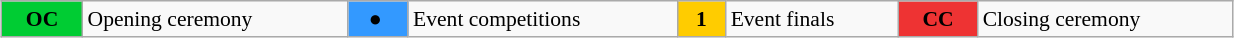<table class="wikitable" style="margin:0.5em auto; font-size:90%; position:relative;" width=65%>
<tr>
<td bgcolor="#00cc33" align=center> <strong>OC </strong></td>
<td>Opening ceremony</td>
<td bgcolor="#3399ff" align=center> ●  </td>
<td>Event competitions</td>
<td bgcolor="#ffcc00" align=center> <strong>1 </strong></td>
<td>Event finals</td>
<td bgcolor="#ee3333" align=center> <strong>CC </strong></td>
<td>Closing ceremony</td>
</tr>
</table>
